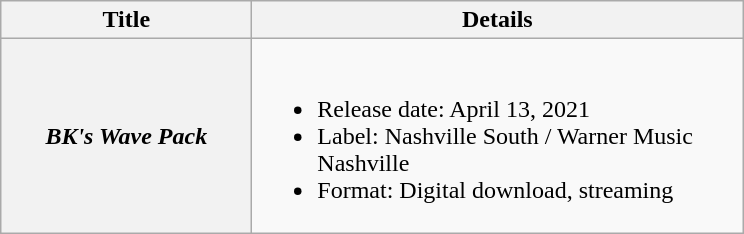<table class="wikitable plainrowheaders">
<tr>
<th style="width:10em;">Title</th>
<th style="width:20em;">Details</th>
</tr>
<tr>
<th scope="row"><em>BK's Wave Pack</em></th>
<td><br><ul><li>Release date: April 13, 2021</li><li>Label: Nashville South / Warner Music Nashville</li><li>Format: Digital download, streaming</li></ul></td>
</tr>
</table>
